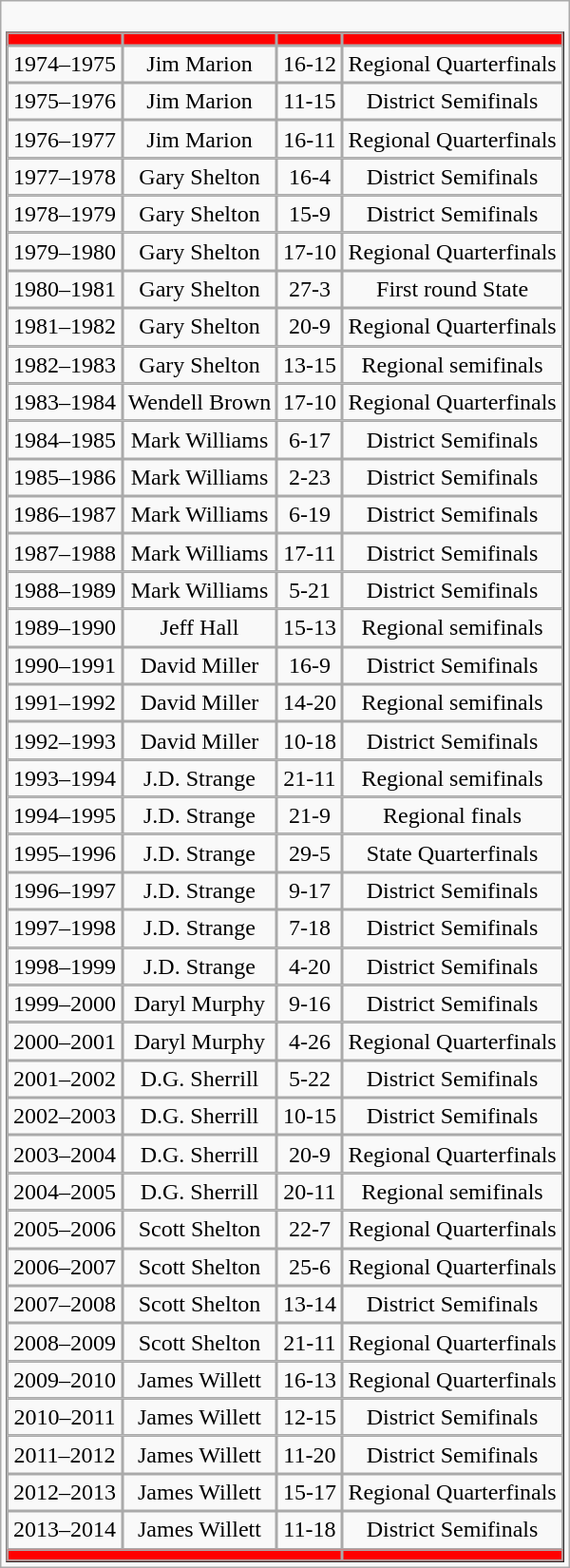<table class="wikitable mw-collapsible mw-collapsed"|border="0">
<tr>
<td valign="top"><br><table cellpadding="1" border="1" cellspacing="0" |style="width:80%;">
<tr>
<th style="background:#FF0000"></th>
<th style="background:#FF0000"></th>
<th style="background:#FF0000"></th>
<th style="background:#FF0000"></th>
</tr>
<tr style="text-align:center;">
<td>1974–1975</td>
<td>Jim Marion</td>
<td>16-12</td>
<td>Regional Quarterfinals</td>
</tr>
<tr style="text-align:center;">
<td>1975–1976</td>
<td>Jim Marion</td>
<td>11-15</td>
<td>District Semifinals</td>
</tr>
<tr style="text-align:center;">
<td>1976–1977</td>
<td>Jim Marion</td>
<td>16-11</td>
<td>Regional Quarterfinals</td>
</tr>
<tr style="text-align:center;">
<td>1977–1978</td>
<td>Gary Shelton</td>
<td>16-4</td>
<td>District Semifinals</td>
</tr>
<tr style="text-align:center;">
<td>1978–1979</td>
<td>Gary Shelton</td>
<td>15-9</td>
<td>District Semifinals</td>
</tr>
<tr style="text-align:center;">
<td>1979–1980</td>
<td>Gary Shelton</td>
<td>17-10</td>
<td>Regional Quarterfinals</td>
</tr>
<tr style="text-align:center;">
<td>1980–1981</td>
<td>Gary Shelton</td>
<td>27-3</td>
<td>First round State</td>
</tr>
<tr style="text-align:center;">
<td>1981–1982</td>
<td>Gary Shelton</td>
<td>20-9</td>
<td>Regional Quarterfinals</td>
</tr>
<tr style="text-align:center;">
<td>1982–1983</td>
<td>Gary Shelton</td>
<td>13-15</td>
<td>Regional semifinals</td>
</tr>
<tr style="text-align:center;">
<td>1983–1984</td>
<td>Wendell Brown</td>
<td>17-10</td>
<td>Regional Quarterfinals</td>
</tr>
<tr style="text-align:center;">
<td>1984–1985</td>
<td>Mark Williams</td>
<td>6-17</td>
<td>District Semifinals</td>
</tr>
<tr style="text-align:center;">
<td>1985–1986</td>
<td>Mark Williams</td>
<td>2-23</td>
<td>District Semifinals</td>
</tr>
<tr style="text-align:center;">
<td>1986–1987</td>
<td>Mark Williams</td>
<td>6-19</td>
<td>District Semifinals</td>
</tr>
<tr style="text-align:center;">
<td>1987–1988</td>
<td>Mark Williams</td>
<td>17-11</td>
<td>District Semifinals</td>
</tr>
<tr style="text-align:center;">
<td>1988–1989</td>
<td>Mark Williams</td>
<td>5-21</td>
<td>District Semifinals</td>
</tr>
<tr style="text-align:center;">
<td>1989–1990</td>
<td>Jeff Hall</td>
<td>15-13</td>
<td>Regional semifinals</td>
</tr>
<tr style="text-align:center;">
<td>1990–1991</td>
<td>David Miller</td>
<td>16-9</td>
<td>District Semifinals</td>
</tr>
<tr style="text-align:center;">
<td>1991–1992</td>
<td>David Miller</td>
<td>14-20</td>
<td>Regional semifinals</td>
</tr>
<tr style="text-align:center;">
<td>1992–1993</td>
<td>David Miller</td>
<td>10-18</td>
<td>District Semifinals</td>
</tr>
<tr style="text-align:center;">
<td>1993–1994</td>
<td>J.D. Strange</td>
<td>21-11</td>
<td>Regional semifinals</td>
</tr>
<tr style="text-align:center;">
<td>1994–1995</td>
<td>J.D. Strange</td>
<td>21-9</td>
<td>Regional finals</td>
</tr>
<tr style="text-align:center;">
<td>1995–1996</td>
<td>J.D. Strange</td>
<td>29-5</td>
<td>State Quarterfinals</td>
</tr>
<tr style="text-align:center;">
<td>1996–1997</td>
<td>J.D. Strange</td>
<td>9-17</td>
<td>District Semifinals</td>
</tr>
<tr style="text-align:center;">
<td>1997–1998</td>
<td>J.D. Strange</td>
<td>7-18</td>
<td>District Semifinals</td>
</tr>
<tr style="text-align:center;">
<td>1998–1999</td>
<td>J.D. Strange</td>
<td>4-20</td>
<td>District Semifinals</td>
</tr>
<tr style="text-align:center;">
<td>1999–2000</td>
<td>Daryl Murphy</td>
<td>9-16</td>
<td>District Semifinals</td>
</tr>
<tr style="text-align:center;">
<td>2000–2001</td>
<td>Daryl Murphy</td>
<td>4-26</td>
<td>Regional Quarterfinals</td>
</tr>
<tr style="text-align:center;">
<td>2001–2002</td>
<td>D.G. Sherrill</td>
<td>5-22</td>
<td>District Semifinals</td>
</tr>
<tr style="text-align:center;">
<td>2002–2003</td>
<td>D.G. Sherrill</td>
<td>10-15</td>
<td>District Semifinals</td>
</tr>
<tr style="text-align:center;">
<td>2003–2004</td>
<td>D.G. Sherrill</td>
<td>20-9</td>
<td>Regional Quarterfinals</td>
</tr>
<tr style="text-align:center;">
<td>2004–2005</td>
<td>D.G. Sherrill</td>
<td>20-11</td>
<td>Regional semifinals</td>
</tr>
<tr style="text-align:center;">
<td>2005–2006</td>
<td>Scott Shelton</td>
<td>22-7</td>
<td>Regional Quarterfinals</td>
</tr>
<tr style="text-align:center;">
<td>2006–2007</td>
<td>Scott Shelton</td>
<td>25-6</td>
<td>Regional Quarterfinals</td>
</tr>
<tr style="text-align:center;">
<td>2007–2008</td>
<td>Scott Shelton</td>
<td>13-14</td>
<td>District Semifinals</td>
</tr>
<tr style="text-align:center;">
<td>2008–2009</td>
<td>Scott Shelton</td>
<td>21-11</td>
<td>Regional Quarterfinals</td>
</tr>
<tr style="text-align:center;">
<td>2009–2010</td>
<td>James Willett</td>
<td>16-13</td>
<td>Regional Quarterfinals</td>
</tr>
<tr style="text-align:center;">
<td>2010–2011</td>
<td>James Willett</td>
<td>12-15</td>
<td>District Semifinals</td>
</tr>
<tr style="text-align:center;">
<td>2011–2012</td>
<td>James Willett</td>
<td>11-20</td>
<td>District Semifinals</td>
</tr>
<tr style="text-align:center;">
<td>2012–2013</td>
<td>James Willett</td>
<td>15-17</td>
<td>Regional Quarterfinals</td>
</tr>
<tr style="text-align:center;">
<td>2013–2014</td>
<td>James Willett</td>
<td>11-18</td>
<td>District Semifinals</td>
</tr>
<tr style="text-align:center; background:#FF0000">
<td colspan="3"></td>
<td colspan="2"></td>
</tr>
</table>
</td>
</tr>
</table>
